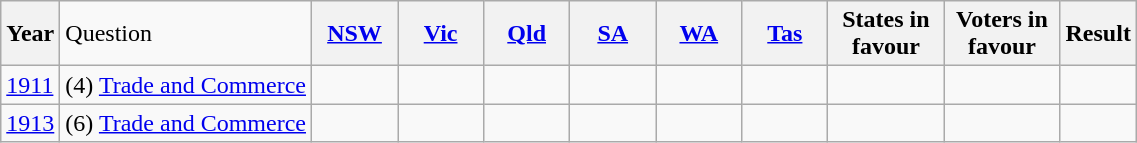<table class="wikitable">
<tr ---->
<th align="left">Year</th>
<td>Question</td>
<th style="width:50px" align=center><a href='#'>NSW</a></th>
<th style="width:50px" align=center><a href='#'>Vic</a></th>
<th style="width:50px" align=center><a href='#'>Qld</a></th>
<th style="width:50px" align=center><a href='#'>SA</a></th>
<th style="width:50px" align=center><a href='#'>WA</a></th>
<th style="width:50px" align=center><a href='#'>Tas</a></th>
<th style="width:70px" align=center><strong>States in favour</strong></th>
<th style="width:70px" align=center><strong> Voters in favour</strong></th>
<th><strong>Result</strong></th>
</tr>
<tr>
<td><a href='#'>1911</a></td>
<td align="right">(4) <a href='#'>Trade and Commerce</a></td>
<td></td>
<td></td>
<td></td>
<td></td>
<td></td>
<td></td>
<td></td>
<td></td>
<td></td>
</tr>
<tr>
<td><a href='#'>1913</a></td>
<td>(6) <a href='#'>Trade and Commerce</a></td>
<td></td>
<td></td>
<td></td>
<td></td>
<td></td>
<td></td>
<td></td>
<td></td>
<td></td>
</tr>
</table>
